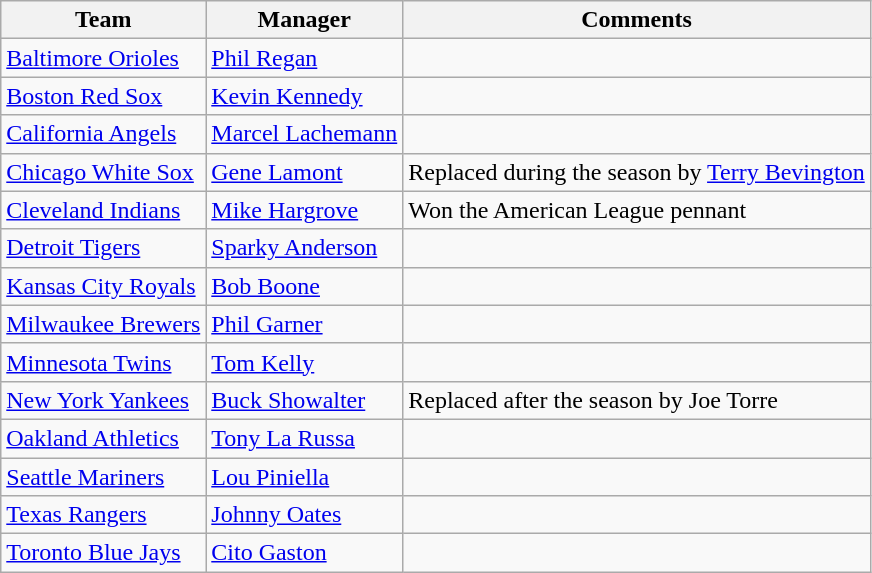<table class="wikitable">
<tr>
<th bgcolor="#DDDDFF">Team</th>
<th bgcolor="#DDDDFF">Manager</th>
<th bgcolor="#DDDDFF">Comments</th>
</tr>
<tr>
<td><a href='#'>Baltimore Orioles</a></td>
<td><a href='#'>Phil Regan</a></td>
<td></td>
</tr>
<tr>
<td><a href='#'>Boston Red Sox</a></td>
<td><a href='#'>Kevin Kennedy</a></td>
<td></td>
</tr>
<tr>
<td><a href='#'>California Angels</a></td>
<td><a href='#'>Marcel Lachemann</a></td>
<td></td>
</tr>
<tr>
<td><a href='#'>Chicago White Sox</a></td>
<td><a href='#'>Gene Lamont</a></td>
<td>Replaced during the season by <a href='#'>Terry Bevington</a></td>
</tr>
<tr>
<td><a href='#'>Cleveland Indians</a></td>
<td><a href='#'>Mike Hargrove</a></td>
<td>Won the American League pennant</td>
</tr>
<tr>
<td><a href='#'>Detroit Tigers</a></td>
<td><a href='#'>Sparky Anderson</a></td>
<td></td>
</tr>
<tr>
<td><a href='#'>Kansas City Royals</a></td>
<td><a href='#'>Bob Boone</a></td>
<td></td>
</tr>
<tr>
<td><a href='#'>Milwaukee Brewers</a></td>
<td><a href='#'>Phil Garner</a></td>
<td></td>
</tr>
<tr>
<td><a href='#'>Minnesota Twins</a></td>
<td><a href='#'>Tom Kelly</a></td>
<td></td>
</tr>
<tr>
<td><a href='#'>New York Yankees</a></td>
<td><a href='#'>Buck Showalter</a></td>
<td>Replaced after the season by Joe Torre</td>
</tr>
<tr>
<td><a href='#'>Oakland Athletics</a></td>
<td><a href='#'>Tony La Russa</a></td>
<td></td>
</tr>
<tr>
<td><a href='#'>Seattle Mariners</a></td>
<td><a href='#'>Lou Piniella</a></td>
<td></td>
</tr>
<tr>
<td><a href='#'>Texas Rangers</a></td>
<td><a href='#'>Johnny Oates</a></td>
<td></td>
</tr>
<tr>
<td><a href='#'>Toronto Blue Jays</a></td>
<td><a href='#'>Cito Gaston</a></td>
<td></td>
</tr>
</table>
